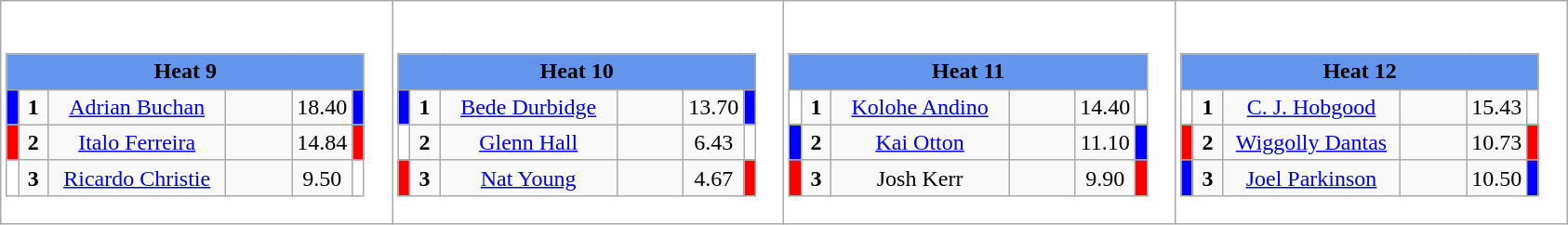<table class="wikitable" style="background:#fff;">
<tr>
<td><div><br><table class="wikitable">
<tr>
<td colspan="6"  style="text-align:center; background:#6495ed;"><strong>Heat 9</strong></td>
</tr>
<tr>
<td style="width:01px; background: #00f;"></td>
<td style="width:14px; text-align:center;"><strong>1</strong></td>
<td style="width:120px; text-align:center;"><a href='#'>Adrian Buchan</a></td>
<td style="width:40px; text-align:center;"></td>
<td style="width:20px; text-align:center;">18.40</td>
<td style="width:01px; background: #00f;"></td>
</tr>
<tr>
<td style="width:01px; background: #f00;"></td>
<td style="width:14px; text-align:center;"><strong>2</strong></td>
<td style="width:120px; text-align:center;"><a href='#'>Italo Ferreira</a></td>
<td style="width:40px; text-align:center;"></td>
<td style="width:20px; text-align:center;">14.84</td>
<td style="width:01px; background: #f00;"></td>
</tr>
<tr>
<td style="width:01px; background: #fff;"></td>
<td style="width:14px; text-align:center;"><strong>3</strong></td>
<td style="width:120px; text-align:center;"><a href='#'>Ricardo Christie</a></td>
<td style="width:40px; text-align:center;"></td>
<td style="width:20px; text-align:center;">9.50</td>
<td style="width:01px; background: #fff;"></td>
</tr>
</table>
</div></td>
<td><div><br><table class="wikitable">
<tr>
<td colspan="6"  style="text-align:center; background:#6495ed;"><strong>Heat 10</strong></td>
</tr>
<tr>
<td style="width:01px; background: #00f;"></td>
<td style="width:14px; text-align:center;"><strong>1</strong></td>
<td style="width:120px; text-align:center;"><a href='#'>Bede Durbidge</a></td>
<td style="width:40px; text-align:center;"></td>
<td style="width:20px; text-align:center;">13.70</td>
<td style="width:01px; background: #00f;"></td>
</tr>
<tr>
<td style="width:01px; background: #fff;"></td>
<td style="width:14px; text-align:center;"><strong>2</strong></td>
<td style="width:120px; text-align:center;"><a href='#'>Glenn Hall</a></td>
<td style="width:40px; text-align:center;"></td>
<td style="width:20px; text-align:center;">6.43</td>
<td style="width:01px; background: #fff;"></td>
</tr>
<tr>
<td style="width:01px; background: #f00;"></td>
<td style="width:14px; text-align:center;"><strong>3</strong></td>
<td style="width:120px; text-align:center;"><a href='#'>Nat Young</a></td>
<td style="width:40px; text-align:center;"></td>
<td style="width:20px; text-align:center;">4.67</td>
<td style="width:01px; background: #f00;"></td>
</tr>
</table>
</div></td>
<td><div><br><table class="wikitable">
<tr>
<td colspan="6"  style="text-align:center; background:#6495ed;"><strong>Heat 11</strong></td>
</tr>
<tr>
<td style="width:01px; background: #fff;"></td>
<td style="width:14px; text-align:center;"><strong>1</strong></td>
<td style="width:120px; text-align:center;"><a href='#'>Kolohe Andino</a></td>
<td style="width:40px; text-align:center;"></td>
<td style="width:20px; text-align:center;">14.40</td>
<td style="width:01px; background: #fff;"></td>
</tr>
<tr>
<td style="width:01px; background: #00f;"></td>
<td style="width:14px; text-align:center;"><strong>2</strong></td>
<td style="width:120px; text-align:center;"><a href='#'>Kai Otton</a></td>
<td style="width:40px; text-align:center;"></td>
<td style="width:20px; text-align:center;">11.10</td>
<td style="width:01px; background: #00f;"></td>
</tr>
<tr>
<td style="width:01px; background: #f00;"></td>
<td style="width:14px; text-align:center;"><strong>3</strong></td>
<td style="width:120px; text-align:center;">Josh Kerr</td>
<td style="width:40px; text-align:center;"></td>
<td style="width:20px; text-align:center;">9.90</td>
<td style="width:01px; background: #f00;"></td>
</tr>
</table>
</div></td>
<td><div><br><table class="wikitable">
<tr>
<td colspan="6"  style="text-align:center; background:#6495ed;"><strong>Heat 12</strong></td>
</tr>
<tr>
<td style="width:01px; background: #fff;"></td>
<td style="width:14px; text-align:center;"><strong>1</strong></td>
<td style="width:120px; text-align:center;"><a href='#'>C. J. Hobgood</a></td>
<td style="width:40px; text-align:center;"></td>
<td style="width:20px; text-align:center;">15.43</td>
<td style="width:01px; background: #fff;"></td>
</tr>
<tr>
<td style="width:01px; background: #f00;"></td>
<td style="width:14px; text-align:center;"><strong>2</strong></td>
<td style="width:120px; text-align:center;"><a href='#'>Wiggolly Dantas</a></td>
<td style="width:40px; text-align:center;"></td>
<td style="width:20px; text-align:center;">10.73</td>
<td style="width:01px; background: #f00;"></td>
</tr>
<tr>
<td style="width:01px; background: #00f;"></td>
<td style="width:14px; text-align:center;"><strong>3</strong></td>
<td style="width:120px; text-align:center;"><a href='#'>Joel Parkinson</a></td>
<td style="width:40px; text-align:center;"></td>
<td style="width:20px; text-align:center;">10.50</td>
<td style="width:01px; background: #00f;"></td>
</tr>
</table>
</div></td>
</tr>
</table>
